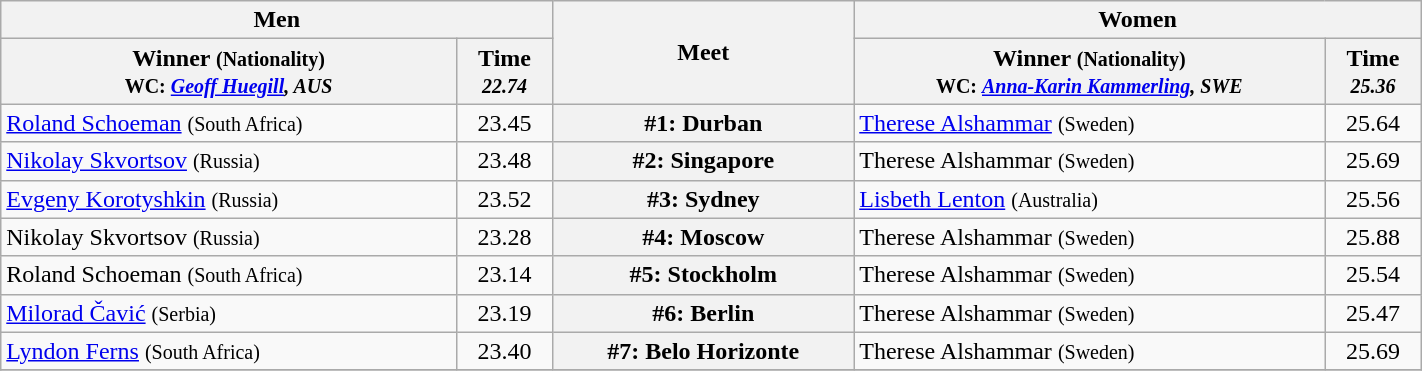<table class=wikitable width="75%">
<tr>
<th colspan="2">Men</th>
<th rowspan="2">Meet</th>
<th colspan="2">Women</th>
</tr>
<tr>
<th>Winner <small>(Nationality)<br> WC: <em><a href='#'>Geoff Huegill</a>, AUS</em></small></th>
<th>Time <br><small> <em>22.74</em> </small></th>
<th>Winner <small>(Nationality)<br>WC: <em><a href='#'>Anna-Karin Kammerling</a>, SWE</em></small></th>
<th>Time<br><small><em>25.36</em></small></th>
</tr>
<tr>
<td> <a href='#'>Roland Schoeman</a> <small>(South Africa)</small></td>
<td align=center>23.45</td>
<th>#1: Durban</th>
<td> <a href='#'>Therese Alshammar</a> <small>(Sweden)</small></td>
<td align=center>25.64</td>
</tr>
<tr>
<td> <a href='#'>Nikolay Skvortsov</a> <small>(Russia)</small></td>
<td align=center>23.48</td>
<th>#2: Singapore</th>
<td> Therese Alshammar <small>(Sweden)</small></td>
<td align=center>25.69</td>
</tr>
<tr>
<td> <a href='#'>Evgeny Korotyshkin</a> <small>(Russia)</small></td>
<td align=center>23.52</td>
<th>#3: Sydney</th>
<td> <a href='#'>Lisbeth Lenton</a> <small>(Australia)</small></td>
<td align=center>25.56</td>
</tr>
<tr>
<td> Nikolay Skvortsov <small>(Russia)</small></td>
<td align=center>23.28</td>
<th>#4: Moscow</th>
<td> Therese Alshammar <small>(Sweden)</small></td>
<td align=center>25.88</td>
</tr>
<tr>
<td> Roland Schoeman <small>(South Africa)</small></td>
<td align=center>23.14</td>
<th>#5: Stockholm</th>
<td> Therese Alshammar <small>(Sweden)</small></td>
<td align=center>25.54</td>
</tr>
<tr>
<td> <a href='#'>Milorad Čavić</a> <small>(Serbia)</small></td>
<td align=center>23.19</td>
<th>#6: Berlin</th>
<td> Therese Alshammar <small>(Sweden)</small></td>
<td align=center>25.47</td>
</tr>
<tr>
<td> <a href='#'>Lyndon Ferns</a> <small>(South Africa)</small></td>
<td align=center>23.40</td>
<th>#7: Belo Horizonte</th>
<td> Therese Alshammar <small>(Sweden)</small></td>
<td align=center>25.69</td>
</tr>
<tr>
</tr>
</table>
